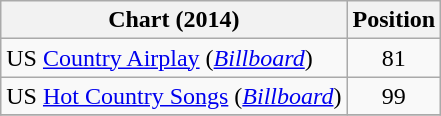<table class="wikitable">
<tr>
<th scope="col">Chart (2014)</th>
<th scope="col">Position</th>
</tr>
<tr>
<td>US <a href='#'>Country Airplay</a> (<em><a href='#'>Billboard</a></em>)</td>
<td align="center">81</td>
</tr>
<tr>
<td>US <a href='#'>Hot Country Songs</a> (<em><a href='#'>Billboard</a></em>)</td>
<td align="center">99</td>
</tr>
<tr>
</tr>
</table>
